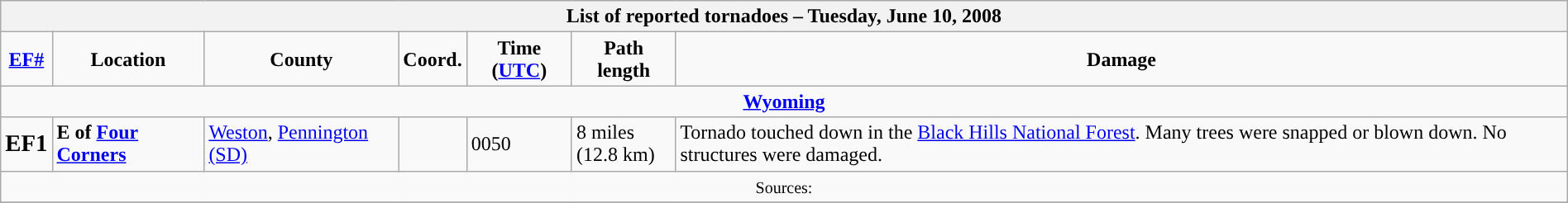<table class="wikitable collapsible" width="100%">
<tr>
<th colspan="7">List of reported tornadoes – Tuesday, June 10, 2008</th>
</tr>
<tr>
<td style="text-align:center;"><strong><a href='#'>EF#</a></strong></td>
<td style="text-align:center;"><strong>Location</strong></td>
<td style="text-align:center;"><strong>County</strong></td>
<td style="text-align:center;"><strong>Coord.</strong></td>
<td style="text-align:center;"><strong>Time (<a href='#'>UTC</a>)</strong></td>
<td style="text-align:center;"><strong>Path length</strong></td>
<td style="text-align:center;"><strong>Damage</strong></td>
</tr>
<tr>
<td colspan="7" align=center><strong><a href='#'>Wyoming</a></strong></td>
</tr>
<tr>
<td><big><strong>EF1</strong></big></td>
<td><strong>E of <a href='#'>Four Corners</a></strong></td>
<td><a href='#'>Weston</a>, <a href='#'>Pennington (SD)</a></td>
<td></td>
<td>0050</td>
<td>8 miles<br>(12.8 km)</td>
<td>Tornado touched down in the <a href='#'>Black Hills National Forest</a>. Many trees were snapped or blown down. No structures were damaged.</td>
</tr>
<tr>
<td colspan="7" align=center><small>Sources:  </small></td>
</tr>
<tr>
</tr>
</table>
